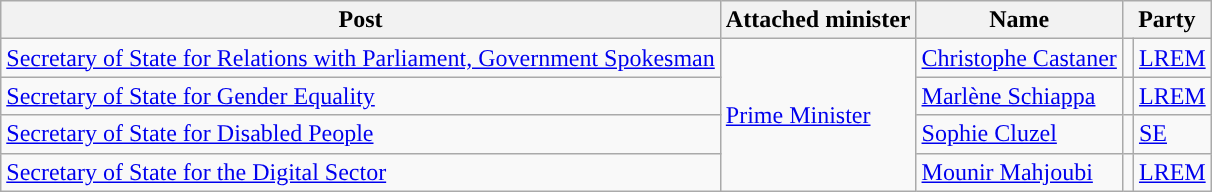<table class="wikitable">
<tr>
<th scope="col">Post</th>
<th scope="col">Attached minister</th>
<th scope="col">Name</th>
<th colspan="2" cope="col">Party</th>
</tr>
<tr>
<td><a href='#'>Secretary of State for Relations with Parliament, Government Spokesman</a></td>
<td rowspan="4"><a href='#'>Prime Minister</a></td>
<td><a href='#'>Christophe Castaner</a></td>
<td style="background:"></td>
<td><a href='#'>LREM</a></td>
</tr>
<tr>
<td><a href='#'>Secretary of State for Gender Equality</a></td>
<td><a href='#'>Marlène Schiappa</a></td>
<td style="background:"></td>
<td><a href='#'>LREM</a></td>
</tr>
<tr>
<td><a href='#'>Secretary of State for Disabled People</a></td>
<td><a href='#'>Sophie Cluzel</a></td>
<td style="background:"></td>
<td><a href='#'>SE</a></td>
</tr>
<tr>
<td><a href='#'>Secretary of State for the Digital Sector</a></td>
<td><a href='#'>Mounir Mahjoubi</a></td>
<td style="background:"></td>
<td><a href='#'>LREM</a></td>
</tr>
</table>
